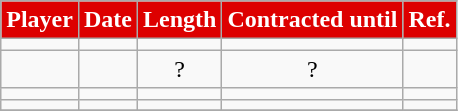<table class="wikitable" style="text-align:center;">
<tr>
<th style="background:#DD0000; color:white;">Player</th>
<th style="background:#DD0000; color:white;">Date</th>
<th style="background:#DD0000; color:white;">Length</th>
<th style="background:#DD0000; color:white;">Contracted until</th>
<th style="background:#DD0000; color:white;">Ref.</th>
</tr>
<tr>
<td></td>
<td></td>
<td></td>
<td></td>
<td></td>
</tr>
<tr>
<td></td>
<td></td>
<td>?</td>
<td>?</td>
<td></td>
</tr>
<tr>
<td></td>
<td></td>
<td></td>
<td></td>
<td></td>
</tr>
<tr>
<td></td>
<td></td>
<td></td>
<td></td>
<td></td>
</tr>
<tr>
</tr>
</table>
